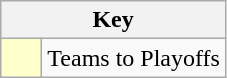<table class="wikitable" style="text-align: center;">
<tr>
<th colspan=2>Key</th>
</tr>
<tr>
<td style="background:#ffffcc; width:20px;"></td>
<td align=left>Teams to Playoffs</td>
</tr>
</table>
